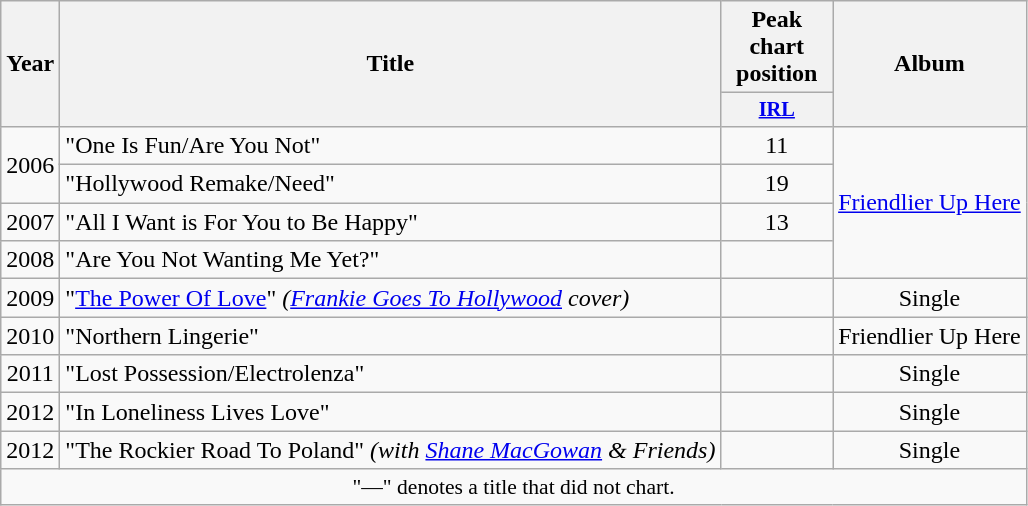<table class="wikitable" style="text-align:center;">
<tr>
<th rowspan=2>Year</th>
<th rowspan=2>Title</th>
<th>Peak chart position</th>
<th rowspan="2">Album</th>
</tr>
<tr>
<th style="width:5em;font-size:85%"><a href='#'>IRL</a><br></th>
</tr>
<tr>
<td rowspan="2">2006</td>
<td style="text-align:left;">"One Is Fun/Are You Not"</td>
<td>11</td>
<td rowspan="4"><a href='#'>Friendlier Up Here</a></td>
</tr>
<tr>
<td style="text-align:left;">"Hollywood Remake/Need"</td>
<td>19</td>
</tr>
<tr>
<td>2007</td>
<td style="text-align:left;">"All I Want is For You to Be Happy"</td>
<td>13</td>
</tr>
<tr>
<td>2008</td>
<td style="text-align:left;">"Are You Not Wanting Me Yet?"</td>
<td></td>
</tr>
<tr>
<td>2009</td>
<td style="text-align:left;">"<a href='#'>The Power Of Love</a>" <em>(<a href='#'>Frankie Goes To Hollywood</a> cover)</em></td>
<td></td>
<td>Single</td>
</tr>
<tr>
<td>2010</td>
<td style="text-align:left;">"Northern Lingerie"</td>
<td></td>
<td>Friendlier Up Here</td>
</tr>
<tr>
<td>2011</td>
<td style="text-align:left;">"Lost Possession/Electrolenza"</td>
<td></td>
<td>Single</td>
</tr>
<tr>
<td>2012</td>
<td style="text-align:left;">"In Loneliness Lives Love"</td>
<td></td>
<td>Single</td>
</tr>
<tr>
<td>2012</td>
<td style="text-align:left;">"The Rockier Road To Poland" <em>(with <a href='#'>Shane MacGowan</a> & Friends)</em></td>
<td></td>
<td>Single</td>
</tr>
<tr>
<td colspan="4" style="font-size:90%">"—" denotes a title that did not chart.</td>
</tr>
</table>
